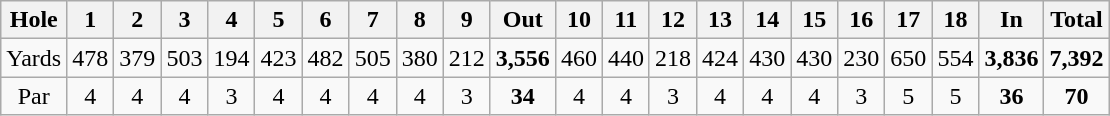<table class="wikitable" style="text-align:center">
<tr>
<th align="left">Hole</th>
<th>1</th>
<th>2</th>
<th>3</th>
<th>4</th>
<th>5</th>
<th>6</th>
<th>7</th>
<th>8</th>
<th>9</th>
<th>Out</th>
<th>10</th>
<th>11</th>
<th>12</th>
<th>13</th>
<th>14</th>
<th>15</th>
<th>16</th>
<th>17</th>
<th>18</th>
<th>In</th>
<th>Total</th>
</tr>
<tr>
<td style="text-align:center;">Yards</td>
<td>478</td>
<td>379</td>
<td>503</td>
<td>194</td>
<td>423</td>
<td>482</td>
<td>505</td>
<td>380</td>
<td>212</td>
<td><strong>3,556</strong></td>
<td>460</td>
<td>440</td>
<td>218</td>
<td>424</td>
<td>430</td>
<td>430</td>
<td>230</td>
<td>650</td>
<td>554</td>
<td><strong>3,836</strong></td>
<td><strong>7,392</strong></td>
</tr>
<tr>
<td style="text-align:center;">Par</td>
<td>4</td>
<td>4</td>
<td>4</td>
<td>3</td>
<td>4</td>
<td>4</td>
<td>4</td>
<td>4</td>
<td>3</td>
<td><strong>34</strong></td>
<td>4</td>
<td>4</td>
<td>3</td>
<td>4</td>
<td>4</td>
<td>4</td>
<td>3</td>
<td>5</td>
<td>5</td>
<td><strong>36</strong></td>
<td><strong>70</strong></td>
</tr>
</table>
